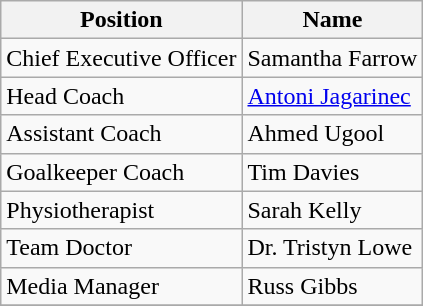<table class="wikitable">
<tr>
<th>Position</th>
<th>Name</th>
</tr>
<tr>
<td>Chief Executive Officer</td>
<td> Samantha Farrow</td>
</tr>
<tr>
<td>Head Coach</td>
<td> <a href='#'>Antoni Jagarinec</a></td>
</tr>
<tr>
<td>Assistant Coach</td>
<td> Ahmed Ugool</td>
</tr>
<tr>
<td>Goalkeeper Coach</td>
<td> Tim Davies</td>
</tr>
<tr>
<td>Physiotherapist</td>
<td> Sarah Kelly</td>
</tr>
<tr>
<td>Team Doctor</td>
<td> Dr. Tristyn Lowe</td>
</tr>
<tr>
<td>Media Manager</td>
<td> Russ Gibbs</td>
</tr>
<tr>
</tr>
</table>
